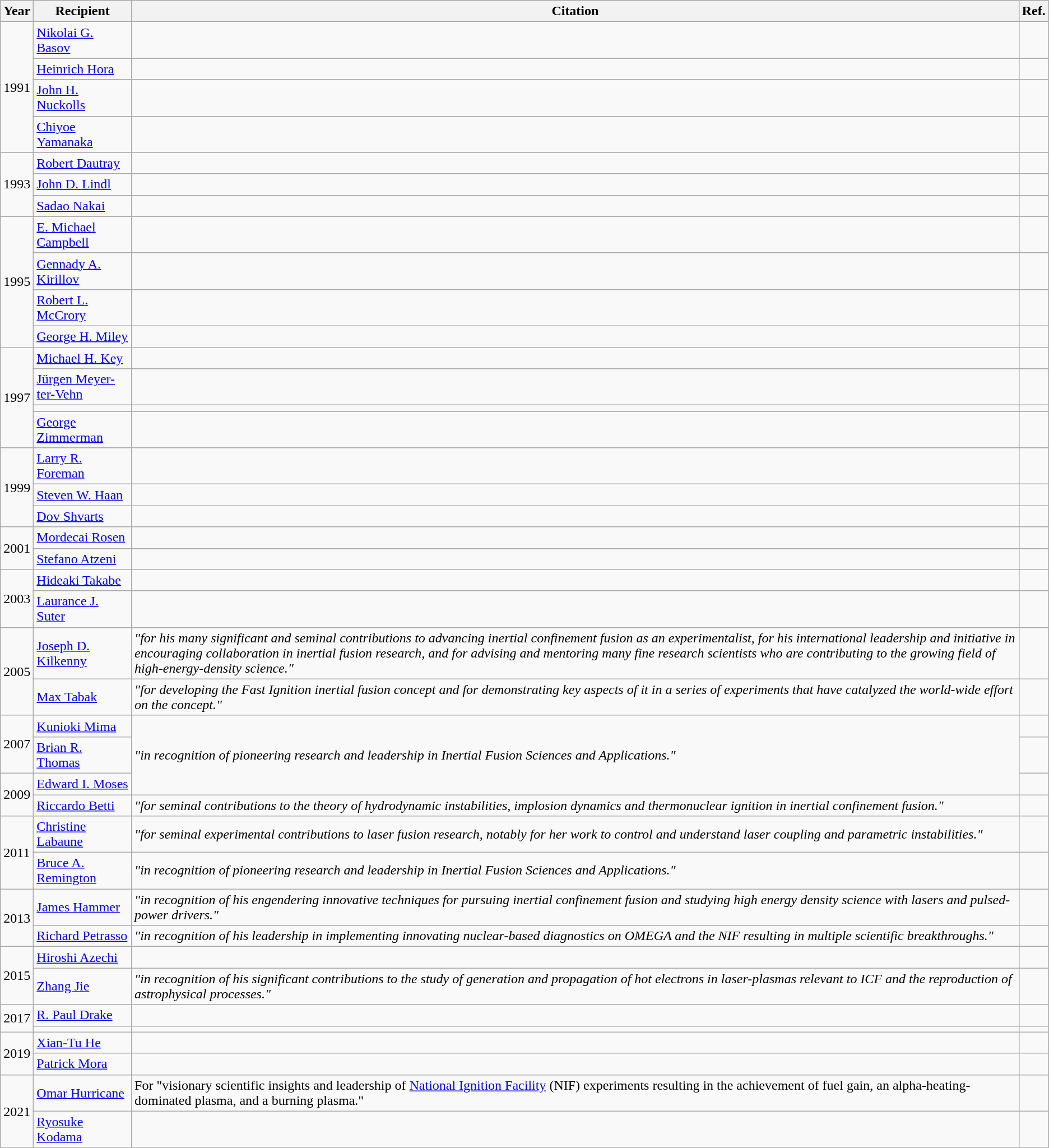<table class="wikitable">
<tr>
<th>Year</th>
<th>Recipient</th>
<th>Citation</th>
<th>Ref.</th>
</tr>
<tr>
<td rowspan="4">1991</td>
<td><a href='#'>Nikolai G. Basov</a></td>
<td></td>
<td></td>
</tr>
<tr>
<td><a href='#'>Heinrich Hora</a></td>
<td></td>
<td></td>
</tr>
<tr>
<td><a href='#'>John H. Nuckolls</a></td>
<td></td>
<td></td>
</tr>
<tr>
<td><a href='#'>Chiyoe Yamanaka</a></td>
<td></td>
<td></td>
</tr>
<tr>
<td rowspan="3">1993</td>
<td><a href='#'>Robert Dautray</a></td>
<td></td>
<td></td>
</tr>
<tr>
<td><a href='#'>John D. Lindl</a></td>
<td></td>
<td></td>
</tr>
<tr>
<td><a href='#'>Sadao Nakai</a></td>
<td></td>
<td></td>
</tr>
<tr>
<td rowspan="4">1995</td>
<td><a href='#'>E. Michael Campbell</a></td>
<td></td>
<td></td>
</tr>
<tr>
<td><a href='#'>Gennady A. Kirillov</a></td>
<td></td>
<td></td>
</tr>
<tr>
<td><a href='#'>Robert L. McCrory</a></td>
<td></td>
<td></td>
</tr>
<tr>
<td><a href='#'>George H. Miley</a></td>
<td></td>
<td></td>
</tr>
<tr>
<td rowspan="4">1997</td>
<td><a href='#'>Michael H. Key</a></td>
<td></td>
<td></td>
</tr>
<tr>
<td><a href='#'>Jürgen Meyer-ter-Vehn</a></td>
<td></td>
<td></td>
</tr>
<tr>
<td></td>
<td></td>
<td></td>
</tr>
<tr>
<td><a href='#'>George Zimmerman</a></td>
<td></td>
<td></td>
</tr>
<tr>
<td rowspan="3">1999</td>
<td><a href='#'>Larry R. Foreman</a></td>
<td></td>
<td></td>
</tr>
<tr>
<td><a href='#'>Steven W. Haan</a></td>
<td></td>
<td></td>
</tr>
<tr>
<td><a href='#'>Dov Shvarts</a></td>
<td></td>
<td></td>
</tr>
<tr>
<td rowspan="2">2001</td>
<td><a href='#'>Mordecai Rosen</a></td>
<td></td>
<td></td>
</tr>
<tr>
<td><a href='#'>Stefano Atzeni</a></td>
<td></td>
<td></td>
</tr>
<tr>
<td rowspan="2">2003</td>
<td><a href='#'>Hideaki Takabe</a></td>
<td></td>
<td></td>
</tr>
<tr>
<td><a href='#'>Laurance J. Suter</a></td>
<td></td>
<td></td>
</tr>
<tr>
<td rowspan="2">2005</td>
<td><a href='#'>Joseph D. Kilkenny</a></td>
<td><em>"for his many significant and seminal contributions to advancing inertial confinement fusion as an experimentalist, for his international leadership and initiative in encouraging collaboration in inertial fusion research, and for advising and mentoring many fine research scientists who are contributing to the growing field of high-energy-density science."</em></td>
<td></td>
</tr>
<tr>
<td><a href='#'>Max Tabak</a></td>
<td><em>"for developing the Fast Ignition inertial fusion concept and for demonstrating key aspects of it in a series of experiments that have catalyzed the world-wide effort on the concept."</em></td>
<td></td>
</tr>
<tr>
<td rowspan="2">2007</td>
<td><a href='#'>Kunioki Mima</a></td>
<td rowspan="3"><em>"in recognition of pioneering research and leadership in Inertial Fusion Sciences and Applications."</em></td>
<td></td>
</tr>
<tr>
<td><a href='#'>Brian R. Thomas</a></td>
<td></td>
</tr>
<tr>
<td rowspan="2">2009</td>
<td><a href='#'>Edward I. Moses</a></td>
<td></td>
</tr>
<tr>
<td><a href='#'>Riccardo Betti</a></td>
<td><em>"for seminal contributions to the theory of hydrodynamic instabilities, implosion dynamics and thermonuclear ignition in inertial confinement fusion."</em></td>
<td></td>
</tr>
<tr>
<td rowspan="2">2011</td>
<td><a href='#'>Christine Labaune</a></td>
<td><em>"for seminal experimental contributions to laser fusion research, notably for her work to control and understand laser coupling and parametric instabilities."</em></td>
<td></td>
</tr>
<tr>
<td><a href='#'>Bruce A. Remington</a></td>
<td><em>"in recognition of pioneering research and leadership in Inertial Fusion Sciences and Applications."</em></td>
<td></td>
</tr>
<tr>
<td rowspan="2">2013</td>
<td><a href='#'>James Hammer</a></td>
<td><em>"in recognition of his engendering innovative techniques for pursuing inertial confinement fusion and studying high energy density science with lasers and pulsed-power drivers."</em></td>
<td></td>
</tr>
<tr>
<td><a href='#'>Richard Petrasso</a></td>
<td><em>"in recognition of his leadership in implementing innovating nuclear-based diagnostics on OMEGA and the NIF resulting in multiple scientific breakthroughs."</em></td>
<td></td>
</tr>
<tr>
<td rowspan="2">2015</td>
<td><a href='#'>Hiroshi Azechi</a></td>
<td></td>
<td></td>
</tr>
<tr>
<td><a href='#'>Zhang Jie</a></td>
<td><em>"in recognition of his significant contributions to the study of generation and propagation of hot electrons in laser-plasmas relevant to ICF and the reproduction of astrophysical processes."</em></td>
<td></td>
</tr>
<tr>
<td rowspan="2">2017</td>
<td><a href='#'>R. Paul Drake</a></td>
<td></td>
<td></td>
</tr>
<tr>
<td></td>
<td></td>
<td></td>
</tr>
<tr>
<td rowspan="2">2019</td>
<td><a href='#'>Xian-Tu He</a></td>
<td></td>
<td></td>
</tr>
<tr>
<td><a href='#'>Patrick Mora</a></td>
<td></td>
<td></td>
</tr>
<tr>
<td rowspan="2">2021</td>
<td><a href='#'>Omar Hurricane</a></td>
<td>For "visionary scientific insights and leadership of <a href='#'>National Ignition Facility</a> (NIF) experiments resulting in the achievement of fuel gain, an alpha-heating-dominated plasma, and a burning plasma."</td>
<td></td>
</tr>
<tr>
<td><a href='#'>Ryosuke Kodama</a></td>
<td></td>
<td></td>
</tr>
</table>
